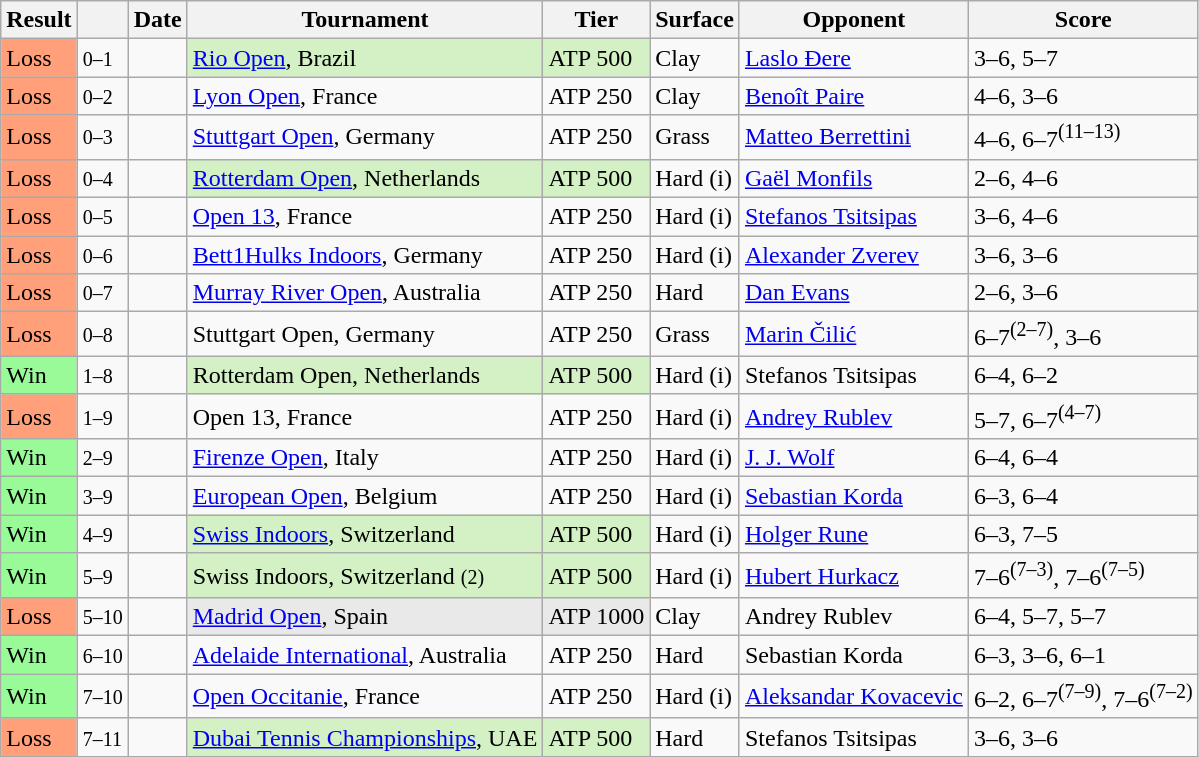<table class="sortable wikitable nowrap">
<tr>
<th>Result</th>
<th class="unsortable"></th>
<th>Date</th>
<th>Tournament</th>
<th>Tier</th>
<th>Surface</th>
<th>Opponent</th>
<th class="unsortable">Score</th>
</tr>
<tr>
<td style=background:#ffa07a>Loss</td>
<td><small>0–1</small></td>
<td><a href='#'></a></td>
<td style=background:#d4f1c5><a href='#'>Rio Open</a>, Brazil</td>
<td style=background:#d4f1c5>ATP 500</td>
<td>Clay</td>
<td> <a href='#'>Laslo Đere</a></td>
<td>3–6, 5–7</td>
</tr>
<tr>
<td style=background:#ffa07a>Loss</td>
<td><small>0–2</small></td>
<td><a href='#'></a></td>
<td><a href='#'>Lyon Open</a>, France</td>
<td>ATP 250</td>
<td>Clay</td>
<td> <a href='#'>Benoît Paire</a></td>
<td>4–6, 3–6</td>
</tr>
<tr>
<td style=background:#ffa07a>Loss</td>
<td><small>0–3</small></td>
<td><a href='#'></a></td>
<td><a href='#'>Stuttgart Open</a>, Germany</td>
<td>ATP 250</td>
<td>Grass</td>
<td> <a href='#'>Matteo Berrettini</a></td>
<td>4–6, 6–7<sup>(11–13)</sup></td>
</tr>
<tr>
<td style=background:#ffa07a>Loss</td>
<td><small>0–4</small></td>
<td><a href='#'></a></td>
<td style=background:#d4f1c5><a href='#'>Rotterdam Open</a>, Netherlands</td>
<td style=background:#d4f1c5>ATP 500</td>
<td>Hard (i)</td>
<td> <a href='#'>Gaël Monfils</a></td>
<td>2–6, 4–6</td>
</tr>
<tr>
<td style=background:#ffa07a>Loss</td>
<td><small>0–5</small></td>
<td><a href='#'></a></td>
<td><a href='#'>Open 13</a>, France</td>
<td>ATP 250</td>
<td>Hard (i)</td>
<td> <a href='#'>Stefanos Tsitsipas</a></td>
<td>3–6, 4–6</td>
</tr>
<tr>
<td style=background:#ffa07a>Loss</td>
<td><small>0–6</small></td>
<td><a href='#'></a></td>
<td><a href='#'>Bett1Hulks Indoors</a>, Germany</td>
<td>ATP 250</td>
<td>Hard (i)</td>
<td> <a href='#'>Alexander Zverev</a></td>
<td>3–6, 3–6</td>
</tr>
<tr>
<td style=background:#ffa07a>Loss</td>
<td><small>0–7</small></td>
<td><a href='#'></a></td>
<td><a href='#'>Murray River Open</a>, Australia</td>
<td>ATP 250</td>
<td>Hard</td>
<td> <a href='#'>Dan Evans</a></td>
<td>2–6, 3–6</td>
</tr>
<tr>
<td style=background:#ffa07a>Loss</td>
<td><small>0–8</small></td>
<td><a href='#'></a></td>
<td>Stuttgart Open, Germany</td>
<td>ATP 250</td>
<td>Grass</td>
<td> <a href='#'>Marin Čilić</a></td>
<td>6–7<sup>(2–7)</sup>, 3–6</td>
</tr>
<tr>
<td style=background:#98fb98>Win</td>
<td><small>1–8</small></td>
<td><a href='#'></a></td>
<td style=background:#d4f1c5>Rotterdam Open, Netherlands</td>
<td style=background:#d4f1c5>ATP 500</td>
<td>Hard (i)</td>
<td> Stefanos Tsitsipas</td>
<td>6–4, 6–2</td>
</tr>
<tr>
<td style=background:#ffa07a>Loss</td>
<td><small>1–9</small></td>
<td><a href='#'></a></td>
<td>Open 13, France</td>
<td>ATP 250</td>
<td>Hard (i)</td>
<td> <a href='#'>Andrey Rublev</a></td>
<td>5–7, 6–7<sup>(4–7)</sup></td>
</tr>
<tr>
<td style=background:#98fb98>Win</td>
<td><small>2–9</small></td>
<td><a href='#'></a></td>
<td><a href='#'>Firenze Open</a>, Italy</td>
<td>ATP 250</td>
<td>Hard (i)</td>
<td> <a href='#'>J. J. Wolf</a></td>
<td>6–4, 6–4</td>
</tr>
<tr>
<td style=background:#98fb98>Win</td>
<td><small>3–9</small></td>
<td><a href='#'></a></td>
<td><a href='#'>European Open</a>, Belgium</td>
<td>ATP 250</td>
<td>Hard (i)</td>
<td> <a href='#'>Sebastian Korda</a></td>
<td>6–3, 6–4</td>
</tr>
<tr>
<td style=background:#98fb98>Win</td>
<td><small>4–9</small></td>
<td><a href='#'></a></td>
<td style=background:#d4f1c5><a href='#'>Swiss Indoors</a>, Switzerland</td>
<td style=background:#d4f1c5>ATP 500</td>
<td>Hard (i)</td>
<td> <a href='#'>Holger Rune</a></td>
<td>6–3, 7–5</td>
</tr>
<tr>
<td style=background:#98fb98>Win</td>
<td><small>5–9</small></td>
<td><a href='#'></a></td>
<td style=background:#d4f1c5>Swiss Indoors, Switzerland <small>(2)</small></td>
<td style=background:#d4f1c5>ATP 500</td>
<td>Hard (i)</td>
<td> <a href='#'>Hubert Hurkacz</a></td>
<td>7–6<sup>(7–3)</sup>, 7–6<sup>(7–5)</sup></td>
</tr>
<tr>
<td style=background:#ffa07a>Loss</td>
<td><small>5–10</small></td>
<td><a href='#'></a></td>
<td style=background:#e9e9e9><a href='#'>Madrid Open</a>, Spain</td>
<td style=background:#e9e9e9>ATP 1000</td>
<td>Clay</td>
<td> Andrey Rublev</td>
<td>6–4, 5–7, 5–7</td>
</tr>
<tr>
<td style=background:#98fb98>Win</td>
<td><small>6–10</small></td>
<td><a href='#'></a></td>
<td><a href='#'>Adelaide International</a>, Australia</td>
<td>ATP 250</td>
<td>Hard</td>
<td> Sebastian Korda</td>
<td>6–3, 3–6, 6–1</td>
</tr>
<tr>
<td style=background:#98fb98>Win</td>
<td><small>7–10</small></td>
<td><a href='#'></a></td>
<td><a href='#'>Open Occitanie</a>, France</td>
<td>ATP 250</td>
<td>Hard (i)</td>
<td> <a href='#'>Aleksandar Kovacevic</a></td>
<td>6–2, 6–7<sup>(7–9)</sup>, 7–6<sup>(7–2)</sup></td>
</tr>
<tr>
<td style=background:#ffa07a>Loss</td>
<td><small>7–11</small></td>
<td><a href='#'></a></td>
<td style=background:#d4f1c5><a href='#'>Dubai Tennis Championships</a>, UAE</td>
<td style=background:#d4f1c5>ATP 500</td>
<td>Hard</td>
<td> Stefanos Tsitsipas</td>
<td>3–6, 3–6</td>
</tr>
</table>
